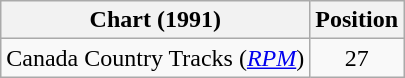<table class="wikitable sortable">
<tr>
<th scope="col">Chart (1991)</th>
<th scope="col">Position</th>
</tr>
<tr>
<td>Canada Country Tracks (<em><a href='#'>RPM</a></em>)</td>
<td align="center">27</td>
</tr>
</table>
